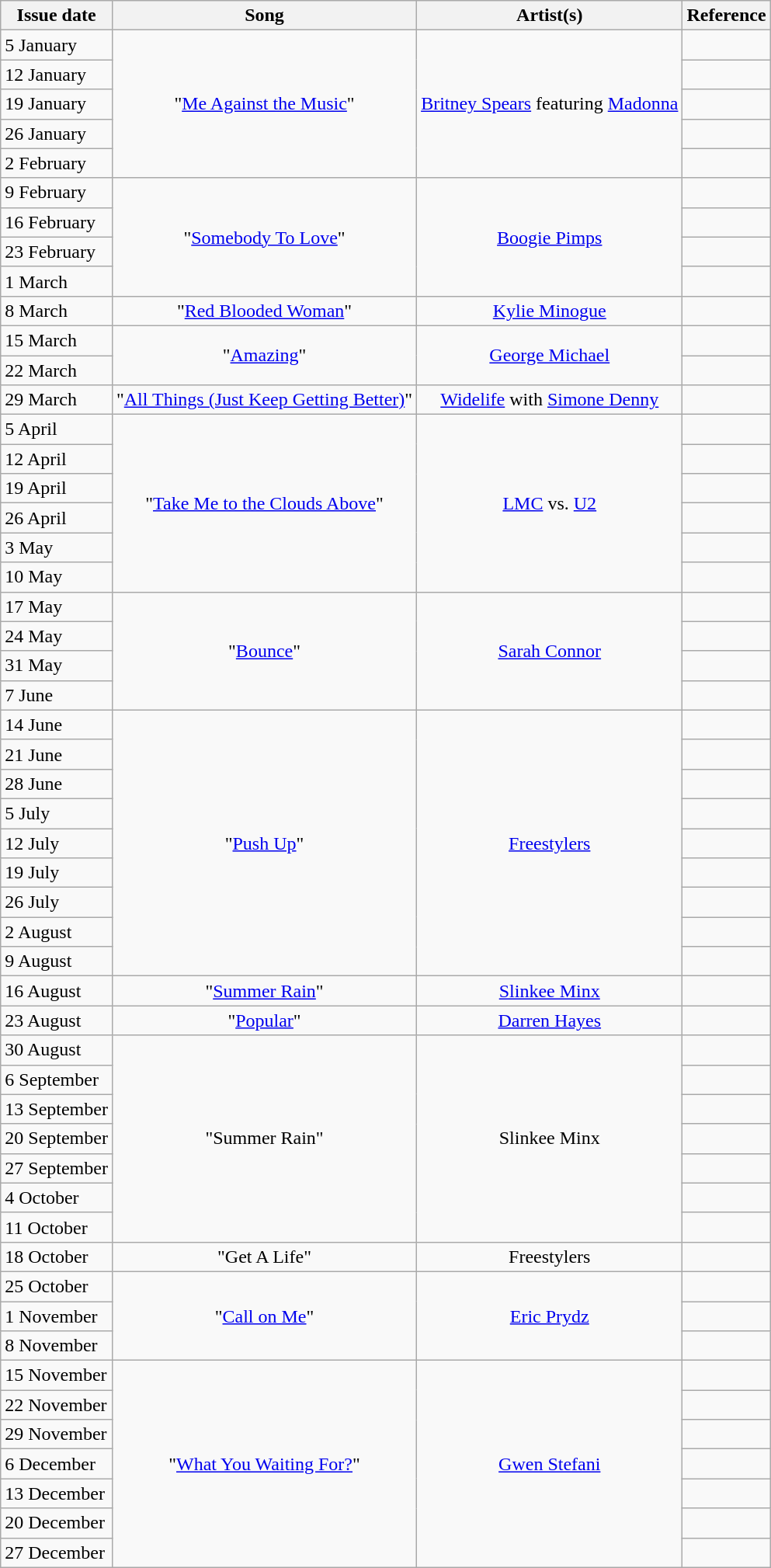<table class="wikitable">
<tr>
<th>Issue date</th>
<th>Song</th>
<th>Artist(s)</th>
<th>Reference</th>
</tr>
<tr>
<td align="left">5 January</td>
<td align="center" rowspan="5">"<a href='#'>Me Against the Music</a>"</td>
<td align="center" rowspan="5"><a href='#'>Britney Spears</a> featuring <a href='#'>Madonna</a></td>
<td align="center"></td>
</tr>
<tr>
<td align="left">12 January</td>
<td align="center"></td>
</tr>
<tr>
<td align="left">19 January</td>
<td align="center"></td>
</tr>
<tr>
<td align="left">26 January</td>
<td align="center"></td>
</tr>
<tr>
<td align="left">2 February</td>
<td align="center"></td>
</tr>
<tr>
<td align="left">9 February</td>
<td align="center" rowspan="4">"<a href='#'>Somebody To Love</a>"</td>
<td align="center" rowspan="4"><a href='#'>Boogie Pimps</a></td>
<td align="center"></td>
</tr>
<tr>
<td align="left">16 February</td>
<td align="center"></td>
</tr>
<tr>
<td align="left">23 February</td>
<td align="center"></td>
</tr>
<tr>
<td align="left">1 March</td>
<td align="center"></td>
</tr>
<tr>
<td align="left">8 March</td>
<td align="center">"<a href='#'>Red Blooded Woman</a>"</td>
<td align="center"><a href='#'>Kylie Minogue</a></td>
<td align="center"></td>
</tr>
<tr>
<td align="left">15 March</td>
<td align="center" rowspan="2">"<a href='#'>Amazing</a>"</td>
<td align="center" rowspan="2"><a href='#'>George Michael</a></td>
<td align="center"></td>
</tr>
<tr>
<td align="left">22 March</td>
<td align="center"></td>
</tr>
<tr>
<td align="left">29 March</td>
<td align="center">"<a href='#'>All Things (Just Keep Getting Better)</a>"</td>
<td align="center"><a href='#'>Widelife</a> with <a href='#'>Simone Denny</a></td>
<td align="center"></td>
</tr>
<tr>
<td align="left">5 April</td>
<td align="center" rowspan="6">"<a href='#'>Take Me to the Clouds Above</a>"</td>
<td align="center" rowspan="6"><a href='#'>LMC</a> vs. <a href='#'>U2</a></td>
<td align="center"></td>
</tr>
<tr>
<td align="left">12 April</td>
<td align="center"></td>
</tr>
<tr>
<td align="left">19 April</td>
<td align="center"></td>
</tr>
<tr>
<td align="left">26 April</td>
<td align="center"></td>
</tr>
<tr>
<td align="left">3 May</td>
<td align="center"></td>
</tr>
<tr>
<td align="left">10 May</td>
<td align="center"></td>
</tr>
<tr>
<td align="left">17 May</td>
<td align="center" rowspan="4">"<a href='#'>Bounce</a>"</td>
<td align="center" rowspan="4"><a href='#'>Sarah Connor</a></td>
<td align="center"></td>
</tr>
<tr>
<td align="left">24 May</td>
<td align="center"></td>
</tr>
<tr>
<td align="left">31 May</td>
<td align="center"></td>
</tr>
<tr>
<td align="left">7 June</td>
<td align="center"></td>
</tr>
<tr>
<td align="left">14 June</td>
<td align="center" rowspan="9">"<a href='#'>Push Up</a>"</td>
<td align="center" rowspan="9"><a href='#'>Freestylers</a></td>
<td align="center"></td>
</tr>
<tr>
<td align="left">21 June</td>
<td align="center"></td>
</tr>
<tr>
<td align="left">28 June</td>
<td align="center"></td>
</tr>
<tr>
<td align="left">5 July</td>
<td align="center"></td>
</tr>
<tr>
<td align="left">12 July</td>
<td align="center"></td>
</tr>
<tr>
<td align="left">19 July</td>
<td align="center"></td>
</tr>
<tr>
<td align="left">26 July</td>
<td align="center"></td>
</tr>
<tr>
<td align="left">2 August</td>
<td align="center"></td>
</tr>
<tr>
<td align="left">9 August</td>
<td align="center"></td>
</tr>
<tr>
<td align="left">16 August</td>
<td align="center">"<a href='#'>Summer Rain</a>"</td>
<td align="center"><a href='#'>Slinkee Minx</a></td>
<td align="center"></td>
</tr>
<tr>
<td align="left">23 August</td>
<td align="center">"<a href='#'>Popular</a>"</td>
<td align="center"><a href='#'>Darren Hayes</a></td>
<td align="center"></td>
</tr>
<tr>
<td align="left">30 August</td>
<td align="center" rowspan="7">"Summer Rain"</td>
<td align="center" rowspan="7">Slinkee Minx</td>
<td align="center"></td>
</tr>
<tr>
<td align="left">6 September</td>
<td align="center"></td>
</tr>
<tr>
<td align="left">13 September</td>
<td align="center"></td>
</tr>
<tr>
<td align="left">20 September</td>
<td align="center"></td>
</tr>
<tr>
<td align="left">27 September</td>
<td align="center"></td>
</tr>
<tr>
<td align="left">4 October</td>
<td align="center"></td>
</tr>
<tr>
<td align="left">11 October</td>
<td align="center"></td>
</tr>
<tr>
<td align="left">18 October</td>
<td align="center">"Get A Life"</td>
<td align="center">Freestylers</td>
<td align="center"></td>
</tr>
<tr>
<td align="left">25 October</td>
<td align="center" rowspan="3">"<a href='#'>Call on Me</a>"</td>
<td align="center" rowspan="3"><a href='#'>Eric Prydz</a></td>
<td align="center"></td>
</tr>
<tr>
<td align="left">1 November</td>
<td align="center"></td>
</tr>
<tr>
<td align="left">8 November</td>
<td align="center"></td>
</tr>
<tr>
<td align="left">15 November</td>
<td align="center" rowspan="7">"<a href='#'>What You Waiting For?</a>"</td>
<td align="center" rowspan="7"><a href='#'>Gwen Stefani</a></td>
<td align="center"></td>
</tr>
<tr>
<td align="left">22 November</td>
<td align="center"></td>
</tr>
<tr>
<td align="left">29 November</td>
<td align="center"></td>
</tr>
<tr>
<td align="left">6 December</td>
<td align="center"></td>
</tr>
<tr>
<td align="left">13 December</td>
<td align="center"></td>
</tr>
<tr>
<td align="left">20 December</td>
<td align="center"></td>
</tr>
<tr>
<td align="left">27 December</td>
<td align="center"></td>
</tr>
</table>
